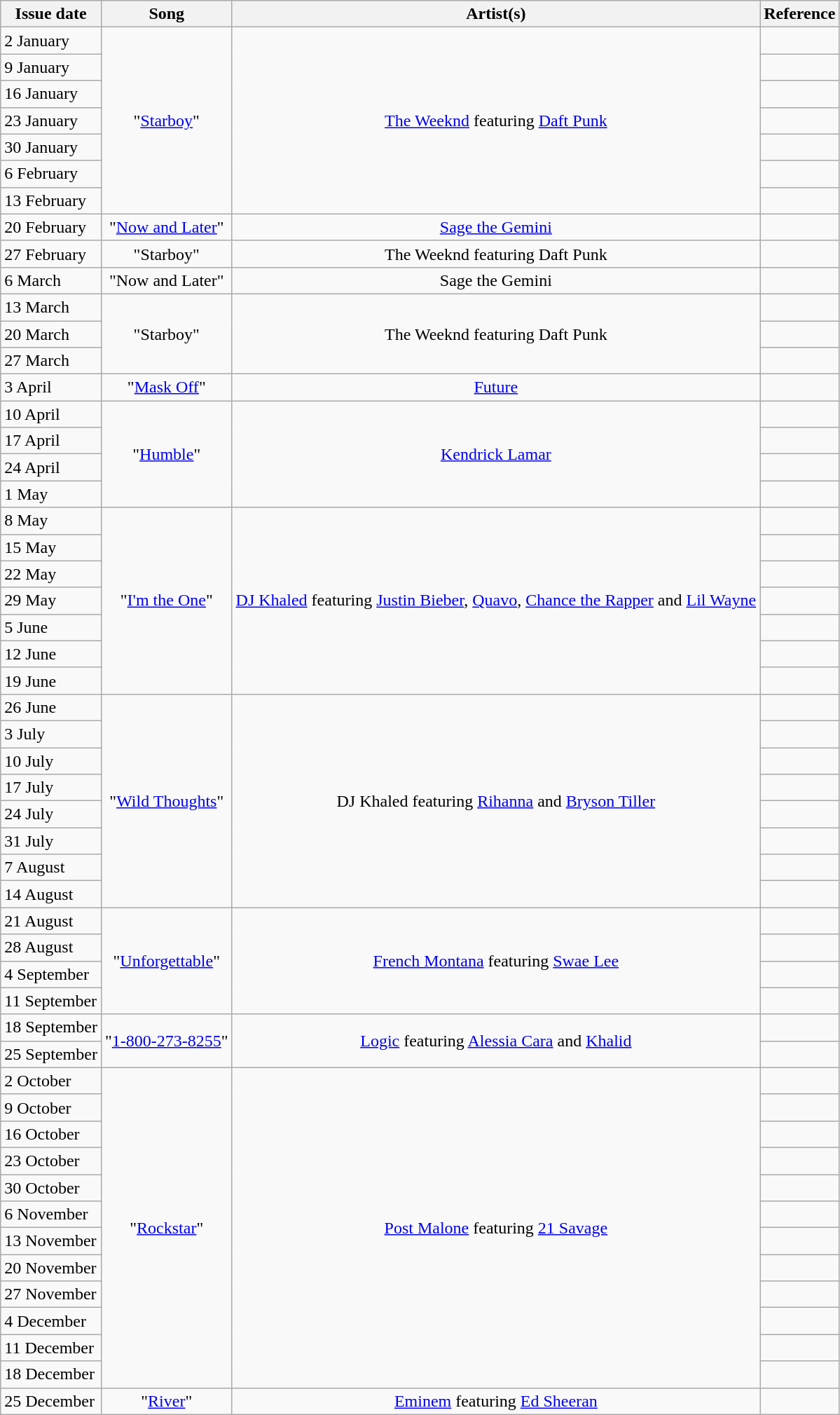<table class="wikitable">
<tr>
<th>Issue date</th>
<th>Song</th>
<th>Artist(s)</th>
<th>Reference</th>
</tr>
<tr>
<td align="left">2 January</td>
<td align="center" rowspan="7">"<a href='#'>Starboy</a>"</td>
<td align="center" rowspan="7"><a href='#'>The Weeknd</a> featuring <a href='#'>Daft Punk</a></td>
<td align="center"></td>
</tr>
<tr>
<td align="left">9 January</td>
<td align="center"></td>
</tr>
<tr>
<td align="left">16 January</td>
<td align="center"></td>
</tr>
<tr>
<td align="left">23 January</td>
<td align="center"></td>
</tr>
<tr>
<td align="left">30 January</td>
<td align="center"></td>
</tr>
<tr>
<td align="left">6 February</td>
<td align="center"></td>
</tr>
<tr>
<td align="left">13 February</td>
<td align="center"></td>
</tr>
<tr>
<td align="left">20 February</td>
<td align="center">"<a href='#'>Now and Later</a>"</td>
<td align="center"><a href='#'>Sage the Gemini</a></td>
<td align="center"></td>
</tr>
<tr>
<td align="left">27 February</td>
<td align="center">"Starboy"</td>
<td align="center">The Weeknd featuring Daft Punk</td>
<td align="center"></td>
</tr>
<tr>
<td align="left">6 March</td>
<td align="center">"Now and Later"</td>
<td align="center">Sage the Gemini</td>
<td align="center"></td>
</tr>
<tr>
<td align="left">13 March</td>
<td align="center" rowspan="3">"Starboy"</td>
<td align="center" rowspan="3">The Weeknd featuring Daft Punk</td>
<td align="center"></td>
</tr>
<tr>
<td align="left">20 March</td>
<td align="center"></td>
</tr>
<tr>
<td align="left">27 March</td>
<td align="center"></td>
</tr>
<tr>
<td align="left">3 April</td>
<td align="center">"<a href='#'>Mask Off</a>"</td>
<td align="center"><a href='#'>Future</a></td>
<td align="center"></td>
</tr>
<tr>
<td align="left">10 April</td>
<td align="center" rowspan="4">"<a href='#'>Humble</a>"</td>
<td align="center" rowspan="4"><a href='#'>Kendrick Lamar</a></td>
<td align="center"></td>
</tr>
<tr>
<td align="left">17 April</td>
<td align="center"></td>
</tr>
<tr>
<td align="left">24 April</td>
<td align="center"></td>
</tr>
<tr>
<td align="left">1 May</td>
<td align="center"></td>
</tr>
<tr>
<td align="left">8 May</td>
<td align="center" rowspan="7">"<a href='#'>I'm the One</a>"</td>
<td align="center" rowspan="7"><a href='#'>DJ Khaled</a> featuring <a href='#'>Justin Bieber</a>, <a href='#'>Quavo</a>, <a href='#'>Chance the Rapper</a> and <a href='#'>Lil Wayne</a></td>
<td align="center"></td>
</tr>
<tr>
<td align="left">15 May</td>
<td align="center"></td>
</tr>
<tr>
<td align="left">22 May</td>
<td align="center"></td>
</tr>
<tr>
<td align="left">29 May</td>
<td align="center"></td>
</tr>
<tr>
<td align="left">5 June</td>
<td align="center"></td>
</tr>
<tr>
<td align="left">12 June</td>
<td align="center"></td>
</tr>
<tr>
<td align="left">19 June</td>
<td align="center"></td>
</tr>
<tr>
<td align="left">26 June</td>
<td align="center" rowspan="8">"<a href='#'>Wild Thoughts</a>"</td>
<td align="center" rowspan="8">DJ Khaled featuring <a href='#'>Rihanna</a> and <a href='#'>Bryson Tiller</a></td>
<td align="center"></td>
</tr>
<tr>
<td align="left">3 July</td>
<td align="center"></td>
</tr>
<tr>
<td align="left">10 July</td>
<td align="center"></td>
</tr>
<tr>
<td align="left">17 July</td>
<td align="center"></td>
</tr>
<tr>
<td align="left">24 July</td>
<td align="center"></td>
</tr>
<tr>
<td align="left">31 July</td>
<td align="center"></td>
</tr>
<tr>
<td align="left">7 August</td>
<td align="center"></td>
</tr>
<tr>
<td align="left">14 August</td>
<td align="center"></td>
</tr>
<tr>
<td align="left">21 August</td>
<td align="center" rowspan="4">"<a href='#'>Unforgettable</a>"</td>
<td align="center" rowspan="4"><a href='#'>French Montana</a> featuring <a href='#'>Swae Lee</a></td>
<td align="center"></td>
</tr>
<tr>
<td align="left">28 August</td>
<td align="center"></td>
</tr>
<tr>
<td align="left">4 September</td>
<td align="center"></td>
</tr>
<tr>
<td align="left">11 September</td>
<td align="center"></td>
</tr>
<tr>
<td align="left">18 September</td>
<td align="center" rowspan="2">"<a href='#'>1-800-273-8255</a>"</td>
<td align="center" rowspan="2"><a href='#'>Logic</a> featuring <a href='#'>Alessia Cara</a> and <a href='#'>Khalid</a></td>
<td align="center"></td>
</tr>
<tr>
<td align="left">25 September</td>
<td align="center"></td>
</tr>
<tr>
<td align="left">2 October</td>
<td align="center" rowspan="12">"<a href='#'>Rockstar</a>"</td>
<td align="center" rowspan="12"><a href='#'>Post Malone</a> featuring <a href='#'>21 Savage</a></td>
<td align="center"></td>
</tr>
<tr>
<td align="left">9 October</td>
<td align="center"></td>
</tr>
<tr>
<td align="left">16 October</td>
<td align="center"></td>
</tr>
<tr>
<td align="left">23 October</td>
<td align="center"></td>
</tr>
<tr>
<td align="left">30 October</td>
<td align="center"></td>
</tr>
<tr>
<td align="left">6 November</td>
<td align="center"></td>
</tr>
<tr>
<td align="left">13 November</td>
<td align="center"></td>
</tr>
<tr>
<td align="left">20 November</td>
<td align="center"></td>
</tr>
<tr>
<td align="left">27 November</td>
<td align="center"></td>
</tr>
<tr>
<td align="left">4 December</td>
<td align="center"></td>
</tr>
<tr>
<td align="left">11 December</td>
<td align="center"></td>
</tr>
<tr>
<td align="left">18 December</td>
<td align="center"></td>
</tr>
<tr>
<td align="left">25 December</td>
<td align="center">"<a href='#'>River</a>"</td>
<td align="center"><a href='#'>Eminem</a> featuring <a href='#'>Ed Sheeran</a></td>
<td align="center"></td>
</tr>
</table>
